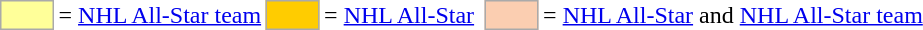<table>
<tr>
<td style="background-color:#FFFF99; border:1px solid #aaaaaa; width:2em;"></td>
<td>= <a href='#'>NHL All-Star team</a></td>
<td style="background-color:#FFCC00; border:1px solid #aaaaaa; width:2em;"></td>
<td>= <a href='#'>NHL All-Star</a></td>
<td></td>
<td style="background-color:#FBCEB1; border:1px solid #aaaaaa; width:2em;"></td>
<td>= <a href='#'>NHL All-Star</a>  and <a href='#'>NHL All-Star team</a><br></td>
</tr>
</table>
